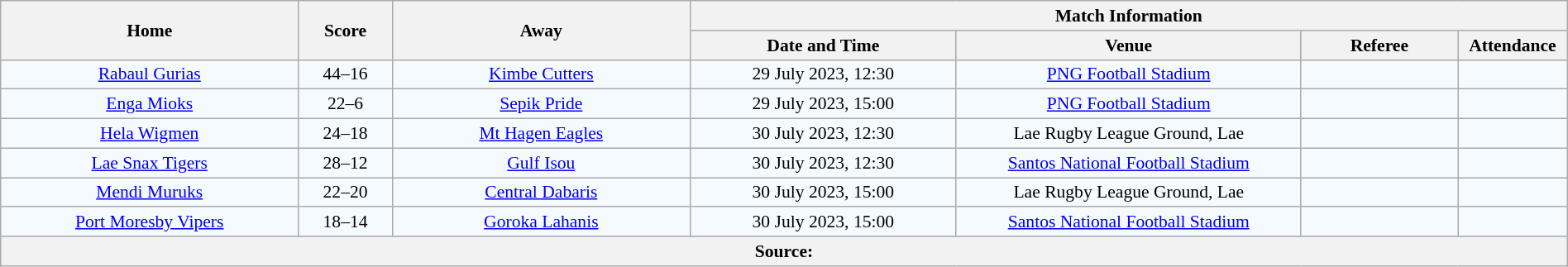<table class="wikitable" width="100%" style="border-collapse:collapse; font-size:90%; text-align:center;">
<tr>
<th rowspan="2" width="19%">Home</th>
<th rowspan="2" width="6%">Score</th>
<th rowspan="2" width="19%">Away</th>
<th colspan="4">Match Information</th>
</tr>
<tr bgcolor="#CCCCCC">
<th width="17%">Date and Time</th>
<th width="22%">Venue</th>
<th width="10%">Referee</th>
<th width="7%">Attendance</th>
</tr>
<tr bgcolor="#F5FAFF">
<td><a href='#'>Rabaul Gurias</a></td>
<td>44–16</td>
<td> <a href='#'>Kimbe Cutters</a></td>
<td>29 July 2023, 12:30</td>
<td><a href='#'>PNG Football Stadium</a></td>
<td></td>
<td></td>
</tr>
<tr bgcolor="#F5FAFF">
<td><a href='#'>Enga Mioks</a></td>
<td>22–6</td>
<td><a href='#'>Sepik Pride</a></td>
<td>29 July 2023, 15:00</td>
<td><a href='#'>PNG Football Stadium</a></td>
<td></td>
<td></td>
</tr>
<tr bgcolor="#F5FAFF">
<td><a href='#'>Hela Wigmen</a></td>
<td>24–18</td>
<td><a href='#'>Mt Hagen Eagles</a></td>
<td>30 July 2023, 12:30</td>
<td>Lae Rugby League Ground, Lae</td>
<td></td>
<td></td>
</tr>
<tr bgcolor="#F5FAFF">
<td> <a href='#'>Lae Snax Tigers</a></td>
<td>28–12</td>
<td><a href='#'>Gulf Isou</a></td>
<td>30 July 2023, 12:30</td>
<td><a href='#'>Santos National Football Stadium</a></td>
<td></td>
<td></td>
</tr>
<tr bgcolor="#F5FAFF">
<td><a href='#'>Mendi Muruks</a></td>
<td>22–20</td>
<td><a href='#'>Central Dabaris</a></td>
<td>30 July 2023, 15:00</td>
<td>Lae Rugby League Ground, Lae</td>
<td></td>
<td></td>
</tr>
<tr bgcolor="#F5FAFF">
<td> <a href='#'>Port Moresby Vipers</a></td>
<td>18–14</td>
<td><a href='#'>Goroka Lahanis</a></td>
<td>30 July 2023, 15:00</td>
<td><a href='#'>Santos National Football Stadium</a></td>
<td></td>
<td></td>
</tr>
<tr bgcolor="#C1D8FF">
<th colspan="7">Source:</th>
</tr>
</table>
